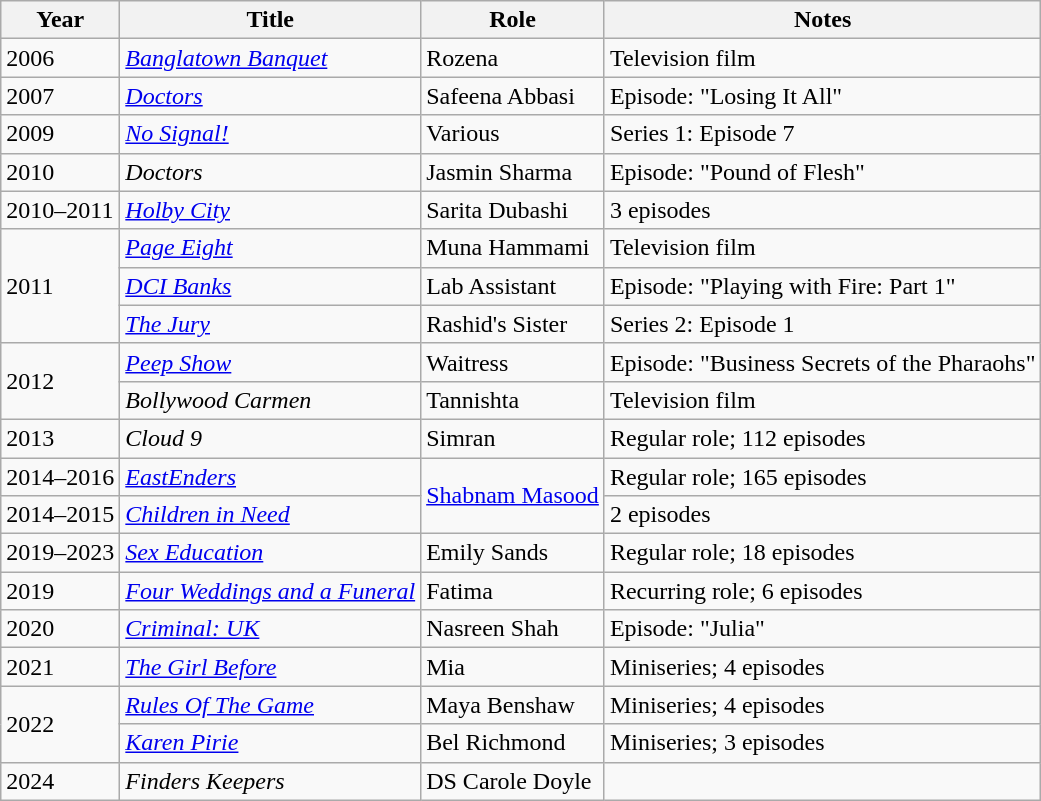<table class="wikitable sortable">
<tr>
<th>Year</th>
<th>Title</th>
<th>Role</th>
<th class="unsortable">Notes</th>
</tr>
<tr>
<td>2006</td>
<td><em><a href='#'>Banglatown Banquet</a></em></td>
<td>Rozena</td>
<td>Television film</td>
</tr>
<tr>
<td>2007</td>
<td><em><a href='#'>Doctors</a></em></td>
<td>Safeena Abbasi</td>
<td>Episode: "Losing It All"</td>
</tr>
<tr>
<td>2009</td>
<td><em><a href='#'>No Signal!</a></em></td>
<td>Various</td>
<td>Series 1: Episode 7</td>
</tr>
<tr>
<td>2010</td>
<td><em>Doctors</em></td>
<td>Jasmin Sharma</td>
<td>Episode: "Pound of Flesh"</td>
</tr>
<tr>
<td>2010–2011</td>
<td><em><a href='#'>Holby City</a></em></td>
<td>Sarita Dubashi</td>
<td>3 episodes</td>
</tr>
<tr>
<td rowspan="3">2011</td>
<td><em><a href='#'>Page Eight</a></em></td>
<td>Muna Hammami</td>
<td>Television film</td>
</tr>
<tr>
<td><em><a href='#'>DCI Banks</a></em></td>
<td>Lab Assistant</td>
<td>Episode: "Playing with Fire: Part 1"</td>
</tr>
<tr>
<td><em><a href='#'>The Jury</a></em></td>
<td>Rashid's Sister</td>
<td>Series 2: Episode 1</td>
</tr>
<tr>
<td rowspan="2">2012</td>
<td><em><a href='#'>Peep Show</a></em></td>
<td>Waitress</td>
<td>Episode: "Business Secrets of the Pharaohs"</td>
</tr>
<tr>
<td><em>Bollywood Carmen</em></td>
<td>Tannishta</td>
<td>Television film</td>
</tr>
<tr>
<td>2013</td>
<td><em>Cloud 9</em></td>
<td>Simran</td>
<td>Regular role; 112 episodes</td>
</tr>
<tr>
<td>2014–2016</td>
<td><em><a href='#'>EastEnders</a></em></td>
<td rowspan="2"><a href='#'>Shabnam Masood</a></td>
<td>Regular role; 165 episodes</td>
</tr>
<tr>
<td>2014–2015</td>
<td><em><a href='#'>Children in Need</a></em></td>
<td>2 episodes</td>
</tr>
<tr>
<td>2019–2023</td>
<td><em><a href='#'>Sex Education</a></em></td>
<td>Emily Sands</td>
<td>Regular role; 18 episodes</td>
</tr>
<tr>
<td>2019</td>
<td><em><a href='#'>Four Weddings and a Funeral</a></em></td>
<td>Fatima</td>
<td>Recurring role; 6 episodes</td>
</tr>
<tr>
<td>2020</td>
<td><em><a href='#'>Criminal: UK</a></em></td>
<td>Nasreen Shah</td>
<td>Episode: "Julia"</td>
</tr>
<tr>
<td>2021</td>
<td><em><a href='#'>The Girl Before</a></em></td>
<td>Mia</td>
<td>Miniseries; 4 episodes</td>
</tr>
<tr>
<td rowspan="2">2022</td>
<td><em><a href='#'>Rules Of The Game</a></em></td>
<td>Maya Benshaw</td>
<td>Miniseries; 4 episodes</td>
</tr>
<tr>
<td><em><a href='#'>Karen Pirie</a></em></td>
<td>Bel Richmond</td>
<td>Miniseries; 3 episodes</td>
</tr>
<tr>
<td>2024</td>
<td><em>Finders Keepers</em></td>
<td>DS Carole Doyle</td>
<td></td>
</tr>
</table>
